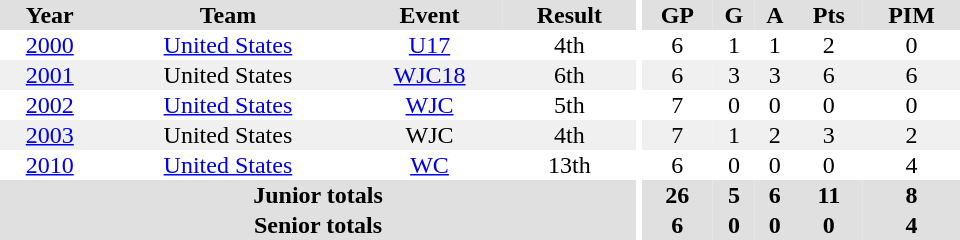<table border="0" cellpadding="1" cellspacing="0" ID="Table3" style="text-align:center; width:40em;">
<tr bgcolor="#e0e0e0">
<th>Year</th>
<th>Team</th>
<th>Event</th>
<th>Result</th>
<th rowspan="99" bgcolor="#ffffff"></th>
<th>GP</th>
<th>G</th>
<th>A</th>
<th>Pts</th>
<th>PIM</th>
</tr>
<tr>
<td><a href='#'>2000</a></td>
<td><a href='#'>United States</a></td>
<td><a href='#'>U17</a></td>
<td>4th</td>
<td>6</td>
<td>1</td>
<td>1</td>
<td>2</td>
<td>0</td>
</tr>
<tr bgcolor="#f0f0f0">
<td><a href='#'>2001</a></td>
<td>United States</td>
<td><a href='#'>WJC18</a></td>
<td>6th</td>
<td>6</td>
<td>3</td>
<td>3</td>
<td>6</td>
<td>6</td>
</tr>
<tr>
<td><a href='#'>2002</a></td>
<td><a href='#'>United States</a></td>
<td><a href='#'>WJC</a></td>
<td>5th</td>
<td>7</td>
<td>0</td>
<td>0</td>
<td>0</td>
<td>0</td>
</tr>
<tr bgcolor="#f0f0f0">
<td><a href='#'>2003</a></td>
<td>United States</td>
<td>WJC</td>
<td>4th</td>
<td>7</td>
<td>1</td>
<td>2</td>
<td>3</td>
<td>2</td>
</tr>
<tr>
<td><a href='#'>2010</a></td>
<td><a href='#'>United States</a></td>
<td><a href='#'>WC</a></td>
<td>13th</td>
<td>6</td>
<td>0</td>
<td>0</td>
<td>0</td>
<td>4</td>
</tr>
<tr bgcolor="#e0e0e0">
<th colspan="4">Junior totals</th>
<th>26</th>
<th>5</th>
<th>6</th>
<th>11</th>
<th>8</th>
</tr>
<tr bgcolor="#e0e0e0">
<th colspan="4">Senior totals</th>
<th>6</th>
<th>0</th>
<th>0</th>
<th>0</th>
<th>4</th>
</tr>
</table>
